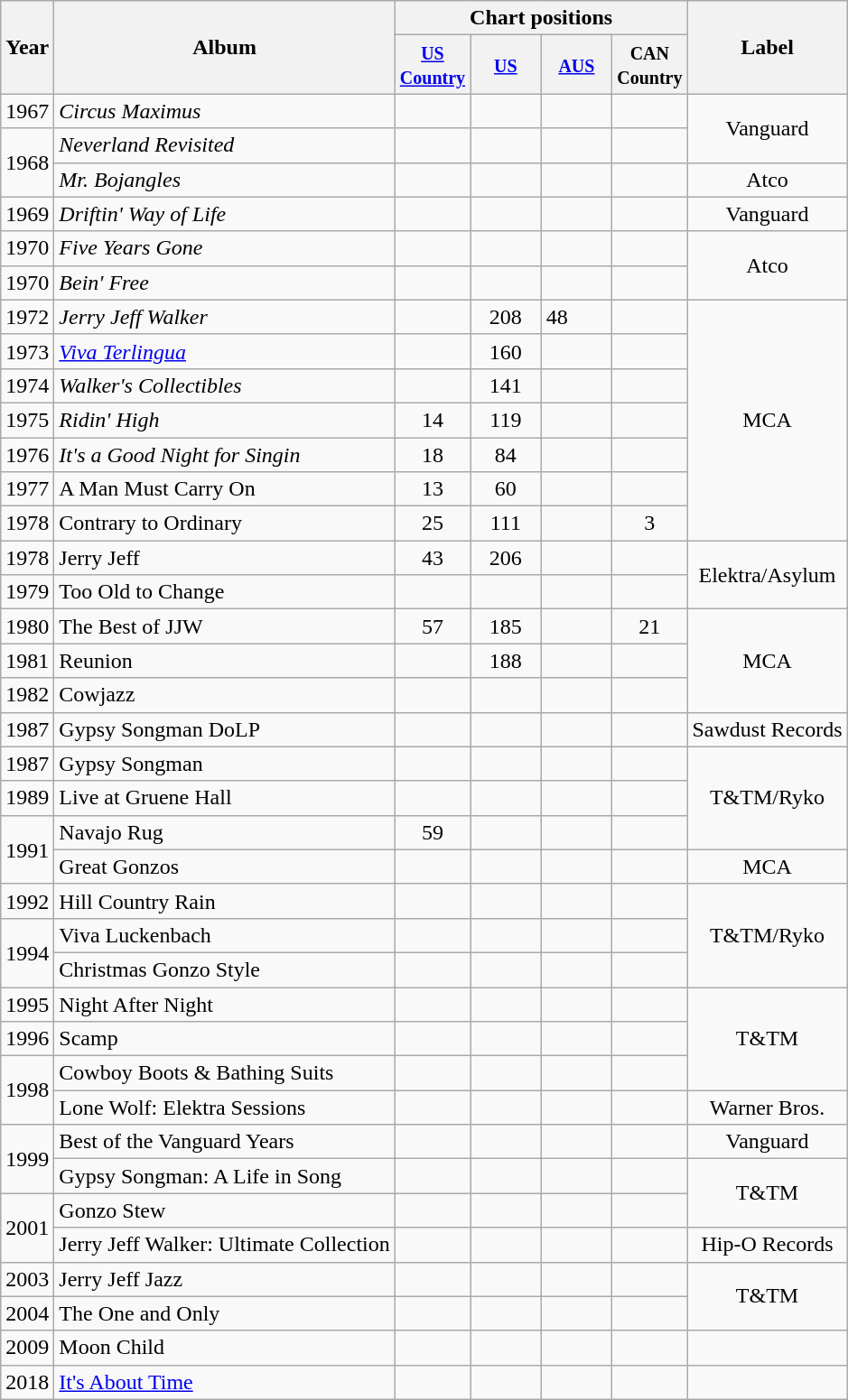<table class="wikitable">
<tr>
<th rowspan="2">Year</th>
<th rowspan="2">Album</th>
<th colspan="4">Chart positions</th>
<th rowspan="2">Label</th>
</tr>
<tr>
<th width="45"><small><a href='#'>US Country</a></small></th>
<th width="45"><small><a href='#'>US</a></small></th>
<th width="45"><small><a href='#'>AUS</a></small></th>
<th width="45"><small>CAN Country</small></th>
</tr>
<tr>
<td>1967</td>
<td><em>Circus Maximus</em></td>
<td></td>
<td></td>
<td></td>
<td></td>
<td rowspan="2" align="center">Vanguard</td>
</tr>
<tr>
<td rowspan="2">1968</td>
<td><em>Neverland Revisited</em></td>
<td></td>
<td></td>
<td></td>
<td></td>
</tr>
<tr>
<td><em>Mr. Bojangles</em></td>
<td></td>
<td></td>
<td></td>
<td></td>
<td align="center">Atco</td>
</tr>
<tr>
<td>1969</td>
<td><em>Driftin' Way of Life</em></td>
<td></td>
<td></td>
<td></td>
<td></td>
<td align="center">Vanguard</td>
</tr>
<tr>
<td>1970</td>
<td><em>Five Years Gone</em></td>
<td></td>
<td></td>
<td></td>
<td></td>
<td rowspan="2" align="center">Atco</td>
</tr>
<tr>
<td>1970</td>
<td><em>Bein' Free</em></td>
<td></td>
<td></td>
<td></td>
<td></td>
</tr>
<tr>
<td>1972</td>
<td><em>Jerry Jeff Walker</em></td>
<td></td>
<td align="center">208</td>
<td>48</td>
<td></td>
<td rowspan="7" align="center">MCA</td>
</tr>
<tr>
<td>1973</td>
<td><em><a href='#'>Viva Terlingua</a></em></td>
<td></td>
<td align="center">160</td>
<td></td>
<td></td>
</tr>
<tr>
<td>1974</td>
<td><em>Walker's Collectibles</em></td>
<td></td>
<td align="center">141</td>
<td></td>
<td></td>
</tr>
<tr>
<td>1975</td>
<td><em>Ridin' High</em></td>
<td align="center">14</td>
<td align="center">119</td>
<td></td>
<td></td>
</tr>
<tr>
<td>1976</td>
<td><em>It's a Good Night for Singin<strong></td>
<td align="center">18</td>
<td align="center">84</td>
<td></td>
<td></td>
</tr>
<tr>
<td>1977</td>
<td></em>A Man Must Carry On<em></td>
<td align="center">13</td>
<td align="center">60</td>
<td></td>
<td></td>
</tr>
<tr>
<td>1978</td>
<td></em>Contrary to Ordinary<em></td>
<td align="center">25</td>
<td align="center">111</td>
<td></td>
<td align="center">3</td>
</tr>
<tr>
<td>1978</td>
<td></em>Jerry Jeff<em></td>
<td align="center">43</td>
<td align="center">206</td>
<td></td>
<td></td>
<td rowspan="2" align="center">Elektra/Asylum</td>
</tr>
<tr>
<td>1979</td>
<td></em>Too Old to Change<em></td>
<td></td>
<td></td>
<td></td>
<td></td>
</tr>
<tr>
<td>1980</td>
<td></em>The Best of JJW<em></td>
<td align="center">57</td>
<td align="center">185</td>
<td></td>
<td align="center">21</td>
<td rowspan="3" align="center">MCA</td>
</tr>
<tr>
<td>1981</td>
<td></em>Reunion<em></td>
<td></td>
<td align="center">188</td>
<td></td>
<td></td>
</tr>
<tr>
<td>1982</td>
<td></em>Cowjazz<em></td>
<td></td>
<td></td>
<td></td>
<td></td>
</tr>
<tr>
<td>1987</td>
<td>Gypsy Songman DoLP</td>
<td></td>
<td></td>
<td></td>
<td></td>
<td></em>Sawdust Records<em></td>
</tr>
<tr>
<td>1987</td>
<td></em>Gypsy Songman<em></td>
<td></td>
<td></td>
<td></td>
<td></td>
<td rowspan="3" align="center">T&TM/Ryko</td>
</tr>
<tr>
<td>1989</td>
<td></em>Live at Gruene Hall<em></td>
<td></td>
<td></td>
<td></td>
<td></td>
</tr>
<tr>
<td rowspan="2">1991</td>
<td></em>Navajo Rug<em></td>
<td align="center">59</td>
<td></td>
<td></td>
<td></td>
</tr>
<tr>
<td></em>Great Gonzos<em></td>
<td></td>
<td></td>
<td></td>
<td></td>
<td align="center">MCA</td>
</tr>
<tr>
<td>1992</td>
<td></em>Hill Country Rain<em></td>
<td></td>
<td></td>
<td></td>
<td></td>
<td rowspan="3" align="center">T&TM/Ryko</td>
</tr>
<tr>
<td rowspan="2">1994</td>
<td></em>Viva Luckenbach<em></td>
<td></td>
<td></td>
<td></td>
<td></td>
</tr>
<tr>
<td></em>Christmas Gonzo Style<em></td>
<td></td>
<td></td>
<td></td>
<td></td>
</tr>
<tr>
<td>1995</td>
<td></em>Night After Night<em></td>
<td></td>
<td></td>
<td></td>
<td></td>
<td rowspan="3" align="center">T&TM</td>
</tr>
<tr>
<td>1996</td>
<td></em>Scamp<em></td>
<td></td>
<td></td>
<td></td>
<td></td>
</tr>
<tr>
<td rowspan="2">1998</td>
<td></em>Cowboy Boots & Bathing Suits<em></td>
<td></td>
<td></td>
<td></td>
<td></td>
</tr>
<tr>
<td></em>Lone Wolf: Elektra Sessions<em></td>
<td></td>
<td></td>
<td></td>
<td></td>
<td align="center">Warner Bros.</td>
</tr>
<tr>
<td rowspan="2">1999</td>
<td></em>Best of the Vanguard Years<em></td>
<td></td>
<td></td>
<td></td>
<td></td>
<td align="center">Vanguard</td>
</tr>
<tr>
<td></em>Gypsy Songman: A Life in Song<em></td>
<td></td>
<td></td>
<td></td>
<td></td>
<td rowspan="2" align="center">T&TM</td>
</tr>
<tr>
<td rowspan="2">2001</td>
<td></em>Gonzo Stew<em></td>
<td></td>
<td></td>
<td></td>
<td></td>
</tr>
<tr>
<td></em>Jerry Jeff Walker: Ultimate Collection<em></td>
<td></td>
<td></td>
<td></td>
<td></td>
<td align="center">Hip-O Records</td>
</tr>
<tr>
<td>2003</td>
<td></em>Jerry Jeff Jazz<em></td>
<td></td>
<td></td>
<td></td>
<td></td>
<td rowspan="2" align="center">T&TM</td>
</tr>
<tr>
<td>2004</td>
<td></em>The One and Only<em></td>
<td></td>
<td></td>
<td></td>
<td></td>
</tr>
<tr>
<td>2009</td>
<td></em>Moon Child<em></td>
<td></td>
<td></td>
<td></td>
<td></td>
<td></td>
</tr>
<tr>
<td>2018</td>
<td></em><a href='#'>It's About Time</a><em></td>
<td></td>
<td></td>
<td></td>
<td></td>
<td></td>
</tr>
</table>
